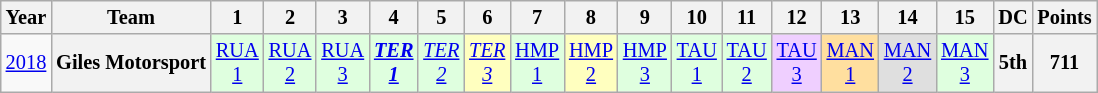<table class="wikitable" style="text-align:center; font-size:85%">
<tr>
<th>Year</th>
<th>Team</th>
<th>1</th>
<th>2</th>
<th>3</th>
<th>4</th>
<th>5</th>
<th>6</th>
<th>7</th>
<th>8</th>
<th>9</th>
<th>10</th>
<th>11</th>
<th>12</th>
<th>13</th>
<th>14</th>
<th>15</th>
<th>DC</th>
<th>Points</th>
</tr>
<tr>
<td><a href='#'>2018</a></td>
<th nowrap>Giles Motorsport</th>
<td style="background:#DFFFDF;"><a href='#'>RUA<br>1</a><br></td>
<td style="background:#DFFFDF;"><a href='#'>RUA<br>2</a><br></td>
<td style="background:#DFFFDF;"><a href='#'>RUA<br>3</a><br></td>
<td style="background:#DFFFDF;"><strong><em><a href='#'>TER<br>1</a></em></strong><br></td>
<td style="background:#DFFFDF;"><em><a href='#'>TER<br>2</a></em><br></td>
<td style="background:#FFFFBF;"><em><a href='#'>TER<br>3</a></em><br></td>
<td style="background:#DFFFDF;"><a href='#'>HMP<br>1</a><br></td>
<td style="background:#FFFFBF;"><a href='#'>HMP<br>2</a><br></td>
<td style="background:#DFFFDF;"><a href='#'>HMP<br>3</a><br></td>
<td style="background:#DFFFDF;"><a href='#'>TAU<br>1</a><br></td>
<td style="background:#DFFFDF;"><a href='#'>TAU<br>2</a><br></td>
<td style="background:#EFCFFF;"><a href='#'>TAU<br>3</a><br></td>
<td style="background:#FFDF9F;"><a href='#'>MAN<br>1</a><br></td>
<td style="background:#DFDFDF;"><a href='#'>MAN<br>2</a><br></td>
<td style="background:#DFFFDF;"><a href='#'>MAN<br>3</a><br></td>
<th>5th</th>
<th>711</th>
</tr>
</table>
